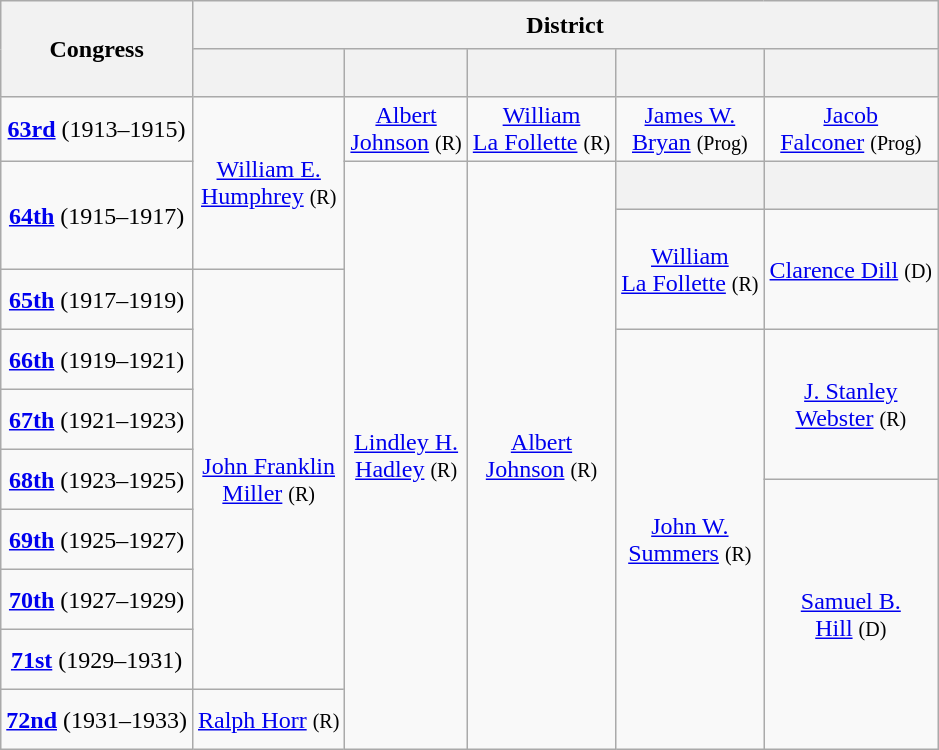<table class=wikitable style="text-align:center">
<tr style="height:2em">
<th rowspan="2">Congress</th>
<th colspan=5>District</th>
</tr>
<tr style="height:2em">
<th></th>
<th></th>
<th></th>
<th></th>
<th></th>
</tr>
<tr style="height:2.5em">
<td><strong><a href='#'>63rd</a></strong> (1913–1915)</td>
<td rowspan=3 ><a href='#'>William E.<br>Humphrey</a> <small>(R)</small></td>
<td><a href='#'>Albert<br>Johnson</a> <small>(R)</small></td>
<td><a href='#'>William<br>La Follette</a> <small>(R)</small></td>
<td><a href='#'>James W.<br>Bryan</a> <small>(Prog)</small></td>
<td><a href='#'>Jacob<br>Falconer</a> <small>(Prog)</small></td>
</tr>
<tr style="height:2em">
<td rowspan="2"><strong><a href='#'>64th</a></strong> (1915–1917)</td>
<td rowspan=11 ><a href='#'>Lindley H.<br>Hadley</a> <small>(R)</small></td>
<td rowspan=11 ><a href='#'>Albert<br>Johnson</a> <small>(R)</small></td>
<th></th>
<th></th>
</tr>
<tr style="height:2.5em">
<td rowspan=2 ><a href='#'>William<br>La Follette</a> <small>(R)</small></td>
<td rowspan=2 ><a href='#'>Clarence Dill</a> <small>(D)</small></td>
</tr>
<tr style="height:2.5em">
<td><strong><a href='#'>65th</a></strong> (1917–1919)</td>
<td rowspan=8 ><a href='#'>John Franklin<br>Miller</a> <small>(R)</small></td>
</tr>
<tr style="height:2.5em">
<td><strong><a href='#'>66th</a></strong> (1919–1921)</td>
<td rowspan=8 ><a href='#'>John W.<br>Summers</a> <small>(R)</small></td>
<td rowspan=3 ><a href='#'>J. Stanley<br>Webster</a> <small>(R)</small></td>
</tr>
<tr style="height:2.5em">
<td><strong><a href='#'>67th</a></strong> (1921–1923)</td>
</tr>
<tr style="height:1.25em">
<td rowspan=2><strong><a href='#'>68th</a></strong> (1923–1925)</td>
</tr>
<tr style="height:1.25em">
<td rowspan=5 ><a href='#'>Samuel B.<br>Hill</a> <small>(D)</small></td>
</tr>
<tr style="height:2.5em">
<td><strong><a href='#'>69th</a></strong> (1925–1927)</td>
</tr>
<tr style="height:2.5em">
<td><strong><a href='#'>70th</a></strong> (1927–1929)</td>
</tr>
<tr style="height:2.5em">
<td><strong><a href='#'>71st</a></strong> (1929–1931)</td>
</tr>
<tr style="height:2.5em">
<td><strong><a href='#'>72nd</a></strong> (1931–1933)</td>
<td><a href='#'>Ralph Horr</a> <small>(R)</small></td>
</tr>
</table>
